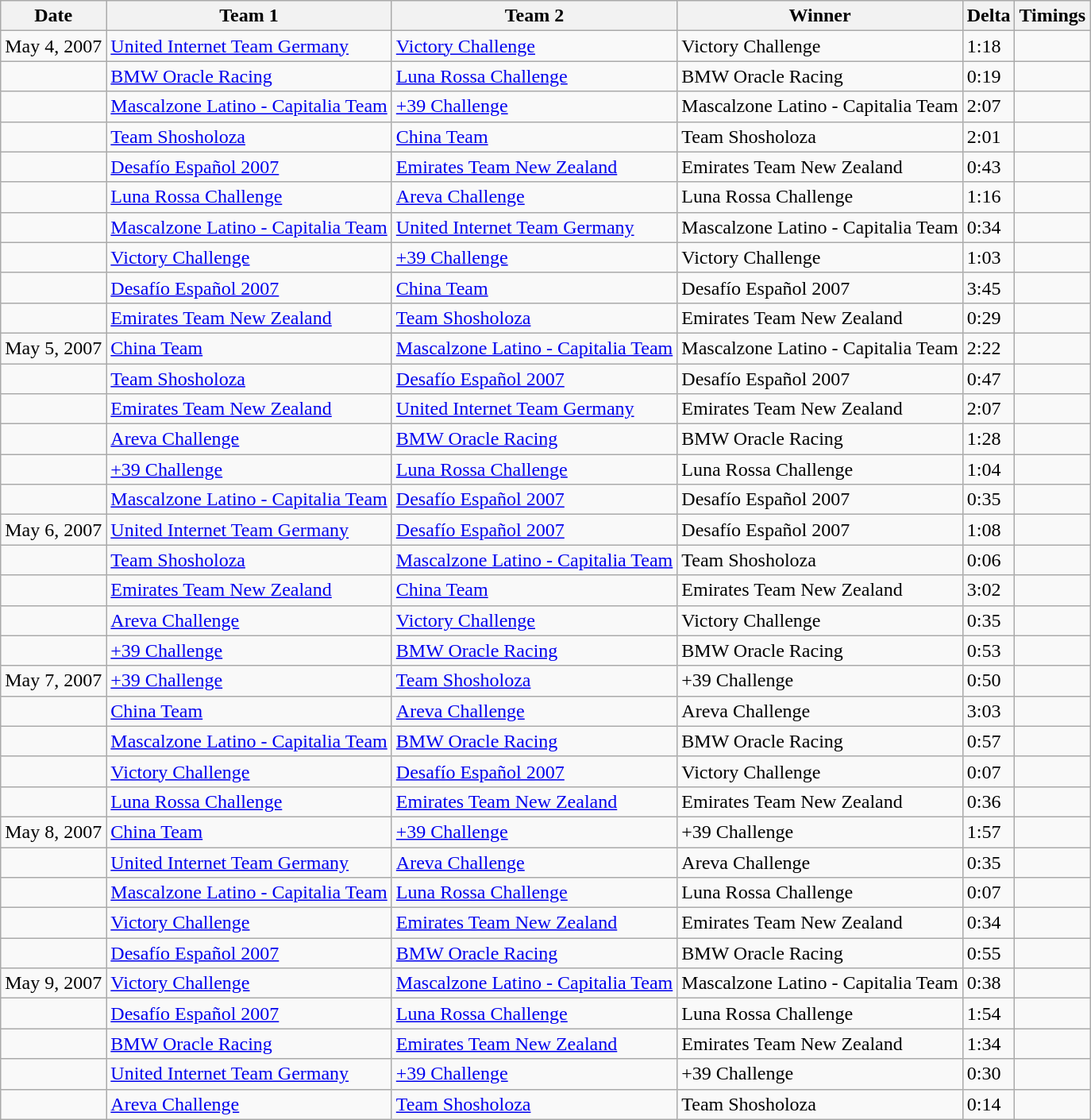<table class="wikitable">
<tr>
<th>Date</th>
<th>Team 1 </th>
<th>Team 2 </th>
<th>Winner</th>
<th>Delta</th>
<th>Timings</th>
</tr>
<tr>
<td>May 4, 2007</td>
<td><a href='#'>United Internet Team Germany</a></td>
<td><a href='#'>Victory Challenge</a></td>
<td>Victory Challenge</td>
<td>1:18</td>
<td></td>
</tr>
<tr>
<td></td>
<td><a href='#'>BMW Oracle Racing</a></td>
<td><a href='#'>Luna Rossa Challenge</a></td>
<td>BMW Oracle Racing</td>
<td>0:19</td>
<td></td>
</tr>
<tr>
<td></td>
<td><a href='#'>Mascalzone Latino - Capitalia Team</a></td>
<td><a href='#'>+39 Challenge</a></td>
<td>Mascalzone Latino - Capitalia Team</td>
<td>2:07</td>
<td></td>
</tr>
<tr>
<td></td>
<td><a href='#'>Team Shosholoza</a></td>
<td><a href='#'>China Team</a></td>
<td>Team Shosholoza</td>
<td>2:01</td>
<td></td>
</tr>
<tr>
<td></td>
<td><a href='#'>Desafío Español 2007</a></td>
<td><a href='#'>Emirates Team New Zealand</a></td>
<td>Emirates Team New Zealand</td>
<td>0:43</td>
<td></td>
</tr>
<tr>
<td></td>
<td><a href='#'>Luna Rossa Challenge</a></td>
<td><a href='#'>Areva Challenge</a></td>
<td>Luna Rossa Challenge</td>
<td>1:16</td>
<td></td>
</tr>
<tr>
<td></td>
<td><a href='#'>Mascalzone Latino - Capitalia Team</a></td>
<td><a href='#'>United Internet Team Germany</a></td>
<td>Mascalzone Latino - Capitalia Team</td>
<td>0:34</td>
<td></td>
</tr>
<tr>
<td></td>
<td><a href='#'>Victory Challenge</a></td>
<td><a href='#'>+39 Challenge</a></td>
<td>Victory Challenge</td>
<td>1:03</td>
<td></td>
</tr>
<tr>
<td></td>
<td><a href='#'>Desafío Español 2007</a></td>
<td><a href='#'>China Team</a></td>
<td>Desafío Español 2007</td>
<td>3:45</td>
<td></td>
</tr>
<tr>
<td></td>
<td><a href='#'>Emirates Team New Zealand</a></td>
<td><a href='#'>Team Shosholoza</a></td>
<td>Emirates Team New Zealand</td>
<td>0:29</td>
<td></td>
</tr>
<tr>
<td>May 5, 2007</td>
<td><a href='#'>China Team</a></td>
<td><a href='#'>Mascalzone Latino - Capitalia Team</a></td>
<td>Mascalzone Latino - Capitalia Team</td>
<td>2:22</td>
<td></td>
</tr>
<tr>
<td></td>
<td><a href='#'>Team Shosholoza</a></td>
<td><a href='#'>Desafío Español 2007</a></td>
<td>Desafío Español 2007</td>
<td>0:47</td>
<td></td>
</tr>
<tr>
<td></td>
<td><a href='#'>Emirates Team New Zealand</a></td>
<td><a href='#'>United Internet Team Germany</a></td>
<td>Emirates Team New Zealand</td>
<td>2:07</td>
<td></td>
</tr>
<tr>
<td></td>
<td><a href='#'>Areva Challenge</a></td>
<td><a href='#'>BMW Oracle Racing</a></td>
<td>BMW Oracle Racing</td>
<td>1:28</td>
<td></td>
</tr>
<tr>
<td></td>
<td><a href='#'>+39 Challenge</a></td>
<td><a href='#'>Luna Rossa Challenge</a></td>
<td>Luna Rossa Challenge</td>
<td>1:04</td>
<td></td>
</tr>
<tr>
<td></td>
<td><a href='#'>Mascalzone Latino - Capitalia Team</a></td>
<td><a href='#'>Desafío Español 2007</a></td>
<td>Desafío Español 2007</td>
<td>0:35</td>
<td></td>
</tr>
<tr>
<td>May 6, 2007</td>
<td><a href='#'>United Internet Team Germany</a></td>
<td><a href='#'>Desafío Español 2007</a></td>
<td>Desafío Español 2007</td>
<td>1:08</td>
<td></td>
</tr>
<tr>
<td></td>
<td><a href='#'>Team Shosholoza</a></td>
<td><a href='#'>Mascalzone Latino - Capitalia Team</a></td>
<td>Team Shosholoza</td>
<td>0:06</td>
<td></td>
</tr>
<tr>
<td></td>
<td><a href='#'>Emirates Team New Zealand</a></td>
<td><a href='#'>China Team</a></td>
<td>Emirates Team New Zealand</td>
<td>3:02</td>
<td></td>
</tr>
<tr>
<td></td>
<td><a href='#'>Areva Challenge</a></td>
<td><a href='#'>Victory Challenge</a></td>
<td>Victory Challenge</td>
<td>0:35</td>
<td></td>
</tr>
<tr>
<td></td>
<td><a href='#'>+39 Challenge</a></td>
<td><a href='#'>BMW Oracle Racing</a></td>
<td>BMW Oracle Racing</td>
<td>0:53</td>
<td></td>
</tr>
<tr>
<td>May 7, 2007</td>
<td><a href='#'>+39 Challenge</a></td>
<td><a href='#'>Team Shosholoza</a></td>
<td>+39 Challenge</td>
<td>0:50</td>
<td></td>
</tr>
<tr>
<td></td>
<td><a href='#'>China Team</a></td>
<td><a href='#'>Areva Challenge</a></td>
<td>Areva Challenge</td>
<td>3:03</td>
<td></td>
</tr>
<tr>
<td></td>
<td><a href='#'>Mascalzone Latino - Capitalia Team</a></td>
<td><a href='#'>BMW Oracle Racing</a></td>
<td>BMW Oracle Racing</td>
<td>0:57</td>
<td></td>
</tr>
<tr>
<td></td>
<td><a href='#'>Victory Challenge</a></td>
<td><a href='#'>Desafío Español 2007</a></td>
<td>Victory Challenge</td>
<td>0:07</td>
<td></td>
</tr>
<tr>
<td></td>
<td><a href='#'>Luna Rossa Challenge</a></td>
<td><a href='#'>Emirates Team New Zealand</a></td>
<td>Emirates Team New Zealand</td>
<td>0:36</td>
<td></td>
</tr>
<tr>
<td>May 8, 2007</td>
<td><a href='#'>China Team</a></td>
<td><a href='#'>+39 Challenge</a></td>
<td>+39 Challenge</td>
<td>1:57</td>
<td></td>
</tr>
<tr>
<td></td>
<td><a href='#'>United Internet Team Germany</a></td>
<td><a href='#'>Areva Challenge</a></td>
<td>Areva Challenge</td>
<td>0:35</td>
<td></td>
</tr>
<tr>
<td></td>
<td><a href='#'>Mascalzone Latino - Capitalia Team</a></td>
<td><a href='#'>Luna Rossa Challenge</a></td>
<td>Luna Rossa Challenge</td>
<td>0:07</td>
<td></td>
</tr>
<tr>
<td></td>
<td><a href='#'>Victory Challenge</a></td>
<td><a href='#'>Emirates Team New Zealand</a></td>
<td>Emirates Team New Zealand</td>
<td>0:34</td>
<td></td>
</tr>
<tr>
<td></td>
<td><a href='#'>Desafío Español 2007</a></td>
<td><a href='#'>BMW Oracle Racing</a></td>
<td>BMW Oracle Racing</td>
<td>0:55</td>
<td></td>
</tr>
<tr>
<td>May 9, 2007</td>
<td><a href='#'>Victory Challenge</a></td>
<td><a href='#'>Mascalzone Latino - Capitalia Team</a></td>
<td>Mascalzone Latino - Capitalia Team</td>
<td>0:38</td>
<td></td>
</tr>
<tr>
<td></td>
<td><a href='#'>Desafío Español 2007</a></td>
<td><a href='#'>Luna Rossa Challenge</a></td>
<td>Luna Rossa Challenge</td>
<td>1:54</td>
<td></td>
</tr>
<tr>
<td></td>
<td><a href='#'>BMW Oracle Racing</a></td>
<td><a href='#'>Emirates Team New Zealand</a></td>
<td>Emirates Team New Zealand</td>
<td>1:34</td>
<td></td>
</tr>
<tr>
<td></td>
<td><a href='#'>United Internet Team Germany</a></td>
<td><a href='#'>+39 Challenge</a></td>
<td>+39 Challenge</td>
<td>0:30</td>
<td></td>
</tr>
<tr>
<td></td>
<td><a href='#'>Areva Challenge</a></td>
<td><a href='#'>Team Shosholoza</a></td>
<td>Team Shosholoza</td>
<td>0:14</td>
<td></td>
</tr>
</table>
